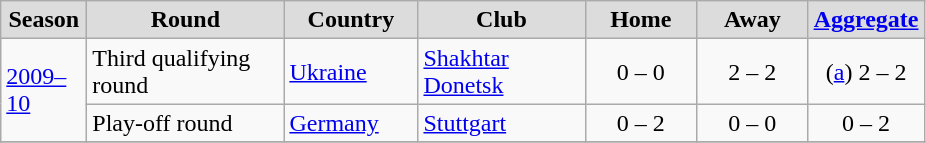<table class="wikitable" style="text-align: center;">
<tr>
<th width="50" style="background:#DCDCDC">Season</th>
<th width="124" style="background:#DCDCDC">Round</th>
<th width="82" style="background:#DCDCDC">Country</th>
<th width="104" style="background:#DCDCDC">Club</th>
<th width="67" style="background:#DCDCDC">Home</th>
<th width="67" style="background:#DCDCDC">Away</th>
<th width="67" style="background:#DCDCDC"><a href='#'>Aggregate</a></th>
</tr>
<tr>
<td rowspan=2 align=left><a href='#'>2009–10</a></td>
<td align=left>Third qualifying round</td>
<td align=left> <a href='#'>Ukraine</a></td>
<td align=left><a href='#'>Shakhtar Donetsk</a></td>
<td>0 – 0</td>
<td>2 – 2</td>
<td>(<a href='#'>a</a>) 2 – 2</td>
</tr>
<tr>
<td align=left>Play-off round</td>
<td align=left> <a href='#'>Germany</a></td>
<td align=left><a href='#'>Stuttgart</a></td>
<td>0 – 2</td>
<td>0 – 0</td>
<td>0 – 2</td>
</tr>
<tr>
</tr>
</table>
